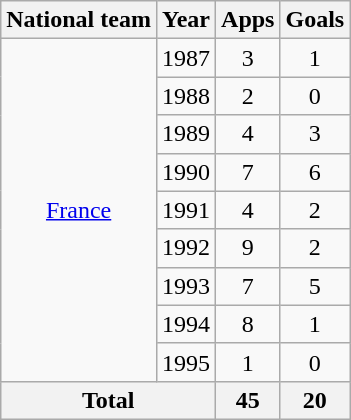<table class="wikitable" style="text-align: center;">
<tr>
<th>National team</th>
<th>Year</th>
<th>Apps</th>
<th>Goals</th>
</tr>
<tr>
<td rowspan="9"><a href='#'>France</a></td>
<td>1987</td>
<td>3</td>
<td>1</td>
</tr>
<tr>
<td>1988</td>
<td>2</td>
<td>0</td>
</tr>
<tr>
<td>1989</td>
<td>4</td>
<td>3</td>
</tr>
<tr>
<td>1990</td>
<td>7</td>
<td>6</td>
</tr>
<tr>
<td>1991</td>
<td>4</td>
<td>2</td>
</tr>
<tr>
<td>1992</td>
<td>9</td>
<td>2</td>
</tr>
<tr>
<td>1993</td>
<td>7</td>
<td>5</td>
</tr>
<tr>
<td>1994</td>
<td>8</td>
<td>1</td>
</tr>
<tr>
<td>1995</td>
<td>1</td>
<td>0</td>
</tr>
<tr>
<th colspan="2">Total</th>
<th>45</th>
<th>20</th>
</tr>
</table>
